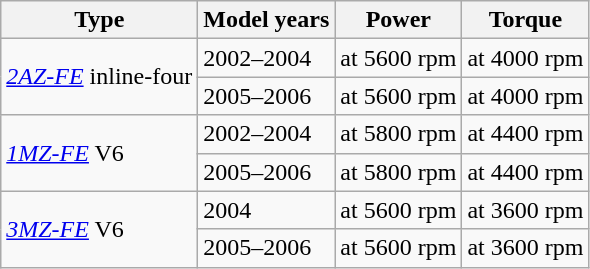<table class="wikitable">
<tr>
<th>Type</th>
<th>Model years</th>
<th>Power</th>
<th>Torque</th>
</tr>
<tr>
<td rowspan="2"> <em><a href='#'>2AZ-FE</a></em> inline-four</td>
<td>2002–2004</td>
<td> at 5600 rpm</td>
<td> at 4000 rpm</td>
</tr>
<tr>
<td>2005–2006</td>
<td> at 5600 rpm</td>
<td> at 4000 rpm</td>
</tr>
<tr>
<td rowspan="2"> <em><a href='#'>1MZ-FE</a></em> V6</td>
<td>2002–2004</td>
<td> at 5800 rpm</td>
<td> at 4400 rpm</td>
</tr>
<tr>
<td>2005–2006</td>
<td> at 5800 rpm</td>
<td> at 4400 rpm</td>
</tr>
<tr>
<td rowspan="2"> <em><a href='#'>3MZ-FE</a></em> V6</td>
<td>2004</td>
<td> at 5600 rpm</td>
<td> at 3600 rpm</td>
</tr>
<tr>
<td>2005–2006</td>
<td> at 5600 rpm</td>
<td> at 3600 rpm</td>
</tr>
</table>
